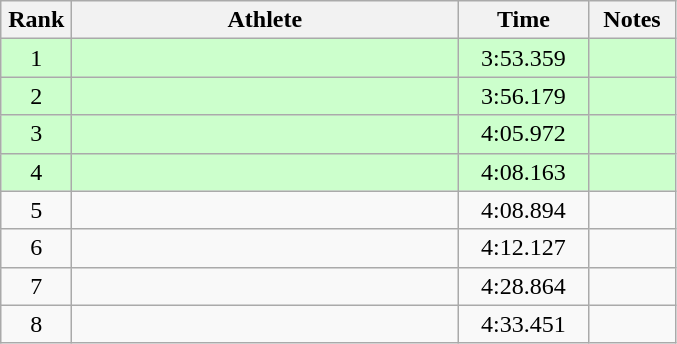<table class=wikitable style="text-align:center">
<tr>
<th width=40>Rank</th>
<th width=250>Athlete</th>
<th width=80>Time</th>
<th width=50>Notes</th>
</tr>
<tr bgcolor="ccffcc">
<td>1</td>
<td align=left></td>
<td>3:53.359</td>
<td></td>
</tr>
<tr bgcolor="ccffcc">
<td>2</td>
<td align=left></td>
<td>3:56.179</td>
<td></td>
</tr>
<tr bgcolor="ccffcc">
<td>3</td>
<td align=left></td>
<td>4:05.972</td>
<td></td>
</tr>
<tr bgcolor="ccffcc">
<td>4</td>
<td align=left></td>
<td>4:08.163</td>
<td></td>
</tr>
<tr>
<td>5</td>
<td align=left></td>
<td>4:08.894</td>
<td></td>
</tr>
<tr>
<td>6</td>
<td align=left></td>
<td>4:12.127</td>
<td></td>
</tr>
<tr>
<td>7</td>
<td align=left></td>
<td>4:28.864</td>
<td></td>
</tr>
<tr>
<td>8</td>
<td align=left></td>
<td>4:33.451</td>
<td></td>
</tr>
</table>
